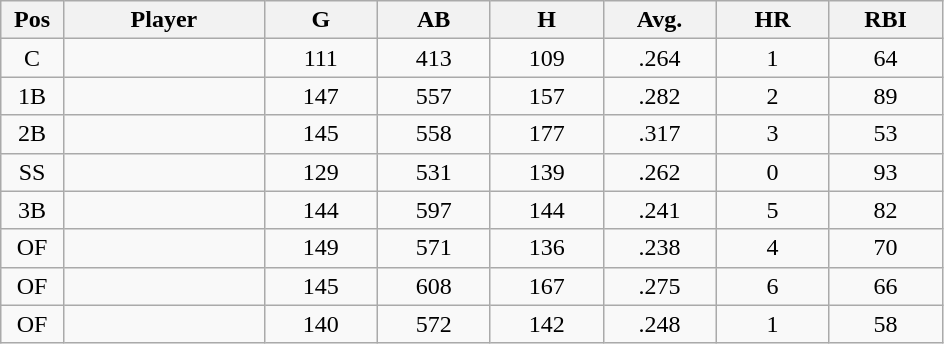<table class="wikitable sortable">
<tr>
<th bgcolor="#DDDDFF" width="5%">Pos</th>
<th bgcolor="#DDDDFF" width="16%">Player</th>
<th bgcolor="#DDDDFF" width="9%">G</th>
<th bgcolor="#DDDDFF" width="9%">AB</th>
<th bgcolor="#DDDDFF" width="9%">H</th>
<th bgcolor="#DDDDFF" width="9%">Avg.</th>
<th bgcolor="#DDDDFF" width="9%">HR</th>
<th bgcolor="#DDDDFF" width="9%">RBI</th>
</tr>
<tr align="center">
<td>C</td>
<td></td>
<td>111</td>
<td>413</td>
<td>109</td>
<td>.264</td>
<td>1</td>
<td>64</td>
</tr>
<tr align="center">
<td>1B</td>
<td></td>
<td>147</td>
<td>557</td>
<td>157</td>
<td>.282</td>
<td>2</td>
<td>89</td>
</tr>
<tr align="center">
<td>2B</td>
<td></td>
<td>145</td>
<td>558</td>
<td>177</td>
<td>.317</td>
<td>3</td>
<td>53</td>
</tr>
<tr align="center">
<td>SS</td>
<td></td>
<td>129</td>
<td>531</td>
<td>139</td>
<td>.262</td>
<td>0</td>
<td>93</td>
</tr>
<tr align="center">
<td>3B</td>
<td></td>
<td>144</td>
<td>597</td>
<td>144</td>
<td>.241</td>
<td>5</td>
<td>82</td>
</tr>
<tr align="center">
<td>OF</td>
<td></td>
<td>149</td>
<td>571</td>
<td>136</td>
<td>.238</td>
<td>4</td>
<td>70</td>
</tr>
<tr align="center">
<td>OF</td>
<td></td>
<td>145</td>
<td>608</td>
<td>167</td>
<td>.275</td>
<td>6</td>
<td>66</td>
</tr>
<tr align="center">
<td>OF</td>
<td></td>
<td>140</td>
<td>572</td>
<td>142</td>
<td>.248</td>
<td>1</td>
<td>58</td>
</tr>
</table>
